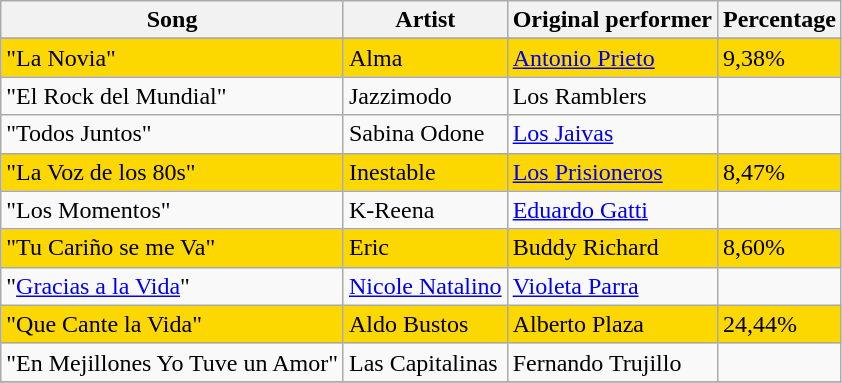<table class="wikitable">
<tr>
<th>Song</th>
<th>Artist</th>
<th>Original performer</th>
<th>Percentage</th>
</tr>
<tr>
</tr>
<tr>
<td bgcolor=#FDD700>"La Novia"</td>
<td bgcolor=#FDD700>Alma</td>
<td bgcolor=#FDD700><a href='#'>Antonio Prieto</a></td>
<td bgcolor=#FDD700>9,38%</td>
</tr>
<tr>
<td>"El Rock del Mundial"</td>
<td>Jazzimodo</td>
<td>Los Ramblers</td>
<td></td>
</tr>
<tr>
<td>"Todos Juntos"</td>
<td>Sabina Odone</td>
<td><a href='#'>Los Jaivas</a></td>
<td></td>
</tr>
<tr>
<td bgcolor=#FDD700>"La Voz de los 80s"</td>
<td bgcolor=#FDD700>Inestable</td>
<td bgcolor=#FDD700><a href='#'>Los Prisioneros</a></td>
<td bgcolor=#FDD700>8,47%</td>
</tr>
<tr>
<td>"Los Momentos"</td>
<td>K-Reena</td>
<td><a href='#'>Eduardo Gatti</a></td>
<td></td>
</tr>
<tr>
<td bgcolor=#FDD700>"Tu Cariño se me Va"</td>
<td bgcolor=#FDD700>Eric</td>
<td bgcolor=#FDD700>Buddy Richard</td>
<td bgcolor=#FDD700>8,60%</td>
</tr>
<tr>
<td>"<a href='#'>Gracias a la Vida</a>"</td>
<td><a href='#'>Nicole Natalino</a></td>
<td><a href='#'>Violeta Parra</a></td>
<td></td>
</tr>
<tr>
<td bgcolor=#FDD700>"Que Cante la Vida"</td>
<td bgcolor=#FDD700>Aldo Bustos</td>
<td bgcolor=#FDD700>Alberto Plaza</td>
<td bgcolor=#FDD700>24,44%</td>
</tr>
<tr>
<td>"En Mejillones Yo Tuve un Amor"</td>
<td>Las Capitalinas</td>
<td>Fernando Trujillo</td>
<td></td>
</tr>
<tr>
</tr>
</table>
